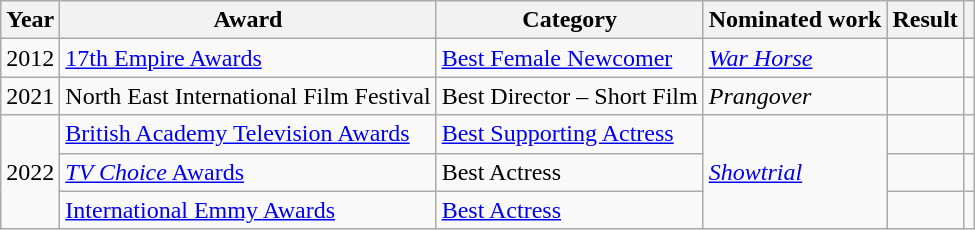<table class="wikitable">
<tr>
<th>Year</th>
<th>Award</th>
<th>Category</th>
<th>Nominated work</th>
<th>Result</th>
<th></th>
</tr>
<tr>
<td>2012</td>
<td><a href='#'>17th Empire Awards</a></td>
<td><a href='#'>Best Female Newcomer</a></td>
<td><em><a href='#'>War Horse</a></em></td>
<td></td>
<td align="center"></td>
</tr>
<tr>
<td>2021</td>
<td>North East International Film Festival</td>
<td>Best Director – Short Film</td>
<td><em>Prangover</em></td>
<td></td>
<td align="center"></td>
</tr>
<tr>
<td rowspan="3">2022</td>
<td><a href='#'>British Academy Television Awards</a></td>
<td><a href='#'>Best Supporting Actress</a></td>
<td rowspan="3"><em><a href='#'>Showtrial</a></em></td>
<td></td>
<td align="center"></td>
</tr>
<tr>
<td><a href='#'><em>TV Choice</em> Awards</a></td>
<td>Best Actress</td>
<td></td>
<td align="center"></td>
</tr>
<tr>
<td><a href='#'>International Emmy Awards</a></td>
<td><a href='#'>Best Actress</a></td>
<td></td>
<td align="center"></td>
</tr>
</table>
